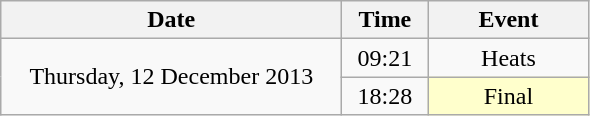<table class = "wikitable" style="text-align:center;">
<tr>
<th width=220>Date</th>
<th width=50>Time</th>
<th width=100>Event</th>
</tr>
<tr>
<td rowspan=2>Thursday, 12 December 2013</td>
<td>09:21</td>
<td>Heats</td>
</tr>
<tr>
<td>18:28</td>
<td style="background:#ffc;">Final</td>
</tr>
</table>
